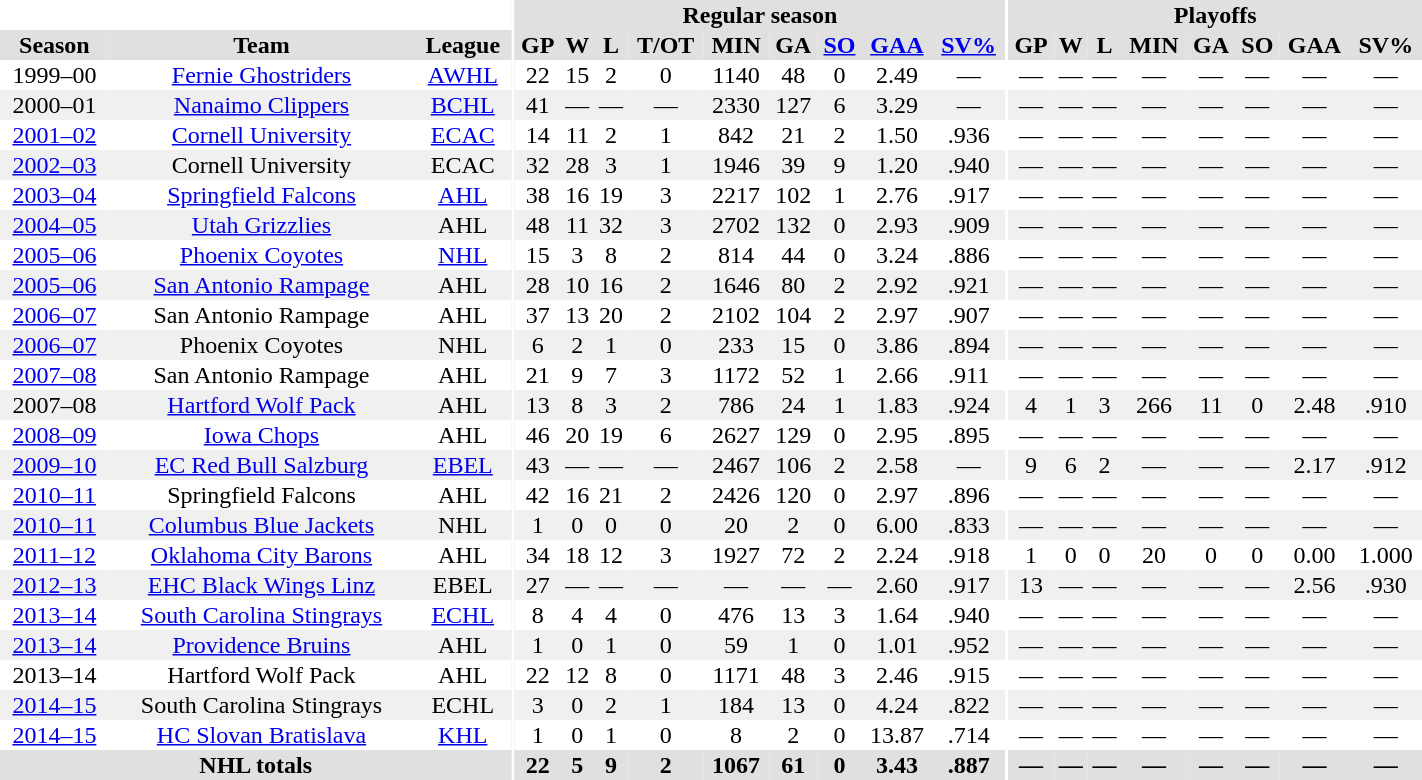<table border="0" cellpadding="1" cellspacing="0" style="text-align:center; width:75%">
<tr align="center" bgcolor="#e0e0e0">
<th align="center" colspan="3" bgcolor="#ffffff"></th>
<th align="center" rowspan="99" bgcolor="#ffffff"></th>
<th align="center" colspan="9" bgcolor="#e0e0e0">Regular season</th>
<th align="center" rowspan="99" bgcolor="#ffffff"></th>
<th align="center" colspan="8" bgcolor="#e0e0e0">Playoffs</th>
</tr>
<tr align="center" bgcolor="#e0e0e0">
<th>Season</th>
<th>Team</th>
<th>League</th>
<th>GP</th>
<th>W</th>
<th>L</th>
<th>T/OT</th>
<th>MIN</th>
<th>GA</th>
<th><a href='#'>SO</a></th>
<th><a href='#'>GAA</a></th>
<th><a href='#'>SV%</a></th>
<th>GP</th>
<th>W</th>
<th>L</th>
<th>MIN</th>
<th>GA</th>
<th>SO</th>
<th>GAA</th>
<th>SV%</th>
</tr>
<tr>
<td>1999–00</td>
<td><a href='#'>Fernie Ghostriders</a></td>
<td><a href='#'>AWHL</a></td>
<td>22</td>
<td>15</td>
<td>2</td>
<td>0</td>
<td>1140</td>
<td>48</td>
<td>0</td>
<td>2.49</td>
<td>—</td>
<td>—</td>
<td>—</td>
<td>—</td>
<td>—</td>
<td>—</td>
<td>—</td>
<td>—</td>
<td>—</td>
</tr>
<tr bgcolor="#f0f0f0">
<td>2000–01</td>
<td><a href='#'>Nanaimo Clippers</a></td>
<td><a href='#'>BCHL</a></td>
<td>41</td>
<td>—</td>
<td>—</td>
<td>—</td>
<td>2330</td>
<td>127</td>
<td>6</td>
<td>3.29</td>
<td>—</td>
<td>—</td>
<td>—</td>
<td>—</td>
<td>—</td>
<td>—</td>
<td>—</td>
<td>—</td>
<td>—</td>
</tr>
<tr>
<td><a href='#'>2001–02</a></td>
<td><a href='#'>Cornell University</a></td>
<td><a href='#'>ECAC</a></td>
<td>14</td>
<td>11</td>
<td>2</td>
<td>1</td>
<td>842</td>
<td>21</td>
<td>2</td>
<td>1.50</td>
<td>.936</td>
<td>—</td>
<td>—</td>
<td>—</td>
<td>—</td>
<td>—</td>
<td>—</td>
<td>—</td>
<td>—</td>
</tr>
<tr bgcolor="#f0f0f0">
<td><a href='#'>2002–03</a></td>
<td>Cornell University</td>
<td>ECAC</td>
<td>32</td>
<td>28</td>
<td>3</td>
<td>1</td>
<td>1946</td>
<td>39</td>
<td>9</td>
<td>1.20</td>
<td>.940</td>
<td>—</td>
<td>—</td>
<td>—</td>
<td>—</td>
<td>—</td>
<td>—</td>
<td>—</td>
<td>—</td>
</tr>
<tr>
<td><a href='#'>2003–04</a></td>
<td><a href='#'>Springfield Falcons</a></td>
<td><a href='#'>AHL</a></td>
<td>38</td>
<td>16</td>
<td>19</td>
<td>3</td>
<td>2217</td>
<td>102</td>
<td>1</td>
<td>2.76</td>
<td>.917</td>
<td>—</td>
<td>—</td>
<td>—</td>
<td>—</td>
<td>—</td>
<td>—</td>
<td>—</td>
<td>—</td>
</tr>
<tr bgcolor="#f0f0f0">
<td><a href='#'>2004–05</a></td>
<td><a href='#'>Utah Grizzlies</a></td>
<td>AHL</td>
<td>48</td>
<td>11</td>
<td>32</td>
<td>3</td>
<td>2702</td>
<td>132</td>
<td>0</td>
<td>2.93</td>
<td>.909</td>
<td>—</td>
<td>—</td>
<td>—</td>
<td>—</td>
<td>—</td>
<td>—</td>
<td>—</td>
<td>—</td>
</tr>
<tr>
<td><a href='#'>2005–06</a></td>
<td><a href='#'>Phoenix Coyotes</a></td>
<td><a href='#'>NHL</a></td>
<td>15</td>
<td>3</td>
<td>8</td>
<td>2</td>
<td>814</td>
<td>44</td>
<td>0</td>
<td>3.24</td>
<td>.886</td>
<td>—</td>
<td>—</td>
<td>—</td>
<td>—</td>
<td>—</td>
<td>—</td>
<td>—</td>
<td>—</td>
</tr>
<tr bgcolor="#f0f0f0">
<td><a href='#'>2005–06</a></td>
<td><a href='#'>San Antonio Rampage</a></td>
<td>AHL</td>
<td>28</td>
<td>10</td>
<td>16</td>
<td>2</td>
<td>1646</td>
<td>80</td>
<td>2</td>
<td>2.92</td>
<td>.921</td>
<td>—</td>
<td>—</td>
<td>—</td>
<td>—</td>
<td>—</td>
<td>—</td>
<td>—</td>
<td>—</td>
</tr>
<tr>
<td><a href='#'>2006–07</a></td>
<td>San Antonio Rampage</td>
<td>AHL</td>
<td>37</td>
<td>13</td>
<td>20</td>
<td>2</td>
<td>2102</td>
<td>104</td>
<td>2</td>
<td>2.97</td>
<td>.907</td>
<td>—</td>
<td>—</td>
<td>—</td>
<td>—</td>
<td>—</td>
<td>—</td>
<td>—</td>
<td>—</td>
</tr>
<tr bgcolor="#f0f0f0">
<td><a href='#'>2006–07</a></td>
<td>Phoenix Coyotes</td>
<td>NHL</td>
<td>6</td>
<td>2</td>
<td>1</td>
<td>0</td>
<td>233</td>
<td>15</td>
<td>0</td>
<td>3.86</td>
<td>.894</td>
<td>—</td>
<td>—</td>
<td>—</td>
<td>—</td>
<td>—</td>
<td>—</td>
<td>—</td>
<td>—</td>
</tr>
<tr>
<td><a href='#'>2007–08</a></td>
<td>San Antonio Rampage</td>
<td>AHL</td>
<td>21</td>
<td>9</td>
<td>7</td>
<td>3</td>
<td>1172</td>
<td>52</td>
<td>1</td>
<td>2.66</td>
<td>.911</td>
<td>—</td>
<td>—</td>
<td>—</td>
<td>—</td>
<td>—</td>
<td>—</td>
<td>—</td>
<td>—</td>
</tr>
<tr bgcolor="#f0f0f0">
<td>2007–08</td>
<td><a href='#'>Hartford Wolf Pack</a></td>
<td>AHL</td>
<td>13</td>
<td>8</td>
<td>3</td>
<td>2</td>
<td>786</td>
<td>24</td>
<td>1</td>
<td>1.83</td>
<td>.924</td>
<td>4</td>
<td>1</td>
<td>3</td>
<td>266</td>
<td>11</td>
<td>0</td>
<td>2.48</td>
<td>.910</td>
</tr>
<tr>
<td><a href='#'>2008–09</a></td>
<td><a href='#'>Iowa Chops</a></td>
<td>AHL</td>
<td>46</td>
<td>20</td>
<td>19</td>
<td>6</td>
<td>2627</td>
<td>129</td>
<td>0</td>
<td>2.95</td>
<td>.895</td>
<td>—</td>
<td>—</td>
<td>—</td>
<td>—</td>
<td>—</td>
<td>—</td>
<td>—</td>
<td>—</td>
</tr>
<tr bgcolor="#f0f0f0">
<td><a href='#'>2009–10</a></td>
<td><a href='#'>EC Red Bull Salzburg</a></td>
<td><a href='#'>EBEL</a></td>
<td>43</td>
<td>—</td>
<td>—</td>
<td>—</td>
<td>2467</td>
<td>106</td>
<td>2</td>
<td>2.58</td>
<td>—</td>
<td>9</td>
<td>6</td>
<td>2</td>
<td>—</td>
<td>—</td>
<td>—</td>
<td>2.17</td>
<td>.912</td>
</tr>
<tr>
<td><a href='#'>2010–11</a></td>
<td>Springfield Falcons</td>
<td>AHL</td>
<td>42</td>
<td>16</td>
<td>21</td>
<td>2</td>
<td>2426</td>
<td>120</td>
<td>0</td>
<td>2.97</td>
<td>.896</td>
<td>—</td>
<td>—</td>
<td>—</td>
<td>—</td>
<td>—</td>
<td>—</td>
<td>—</td>
<td>—</td>
</tr>
<tr bgcolor="#f0f0f0">
<td><a href='#'>2010–11</a></td>
<td><a href='#'>Columbus Blue Jackets</a></td>
<td>NHL</td>
<td>1</td>
<td>0</td>
<td>0</td>
<td>0</td>
<td>20</td>
<td>2</td>
<td>0</td>
<td>6.00</td>
<td>.833</td>
<td>—</td>
<td>—</td>
<td>—</td>
<td>—</td>
<td>—</td>
<td>—</td>
<td>—</td>
<td>—</td>
</tr>
<tr>
<td><a href='#'>2011–12</a></td>
<td><a href='#'>Oklahoma City Barons</a></td>
<td>AHL</td>
<td>34</td>
<td>18</td>
<td>12</td>
<td>3</td>
<td>1927</td>
<td>72</td>
<td>2</td>
<td>2.24</td>
<td>.918</td>
<td>1</td>
<td>0</td>
<td>0</td>
<td>20</td>
<td>0</td>
<td>0</td>
<td>0.00</td>
<td>1.000</td>
</tr>
<tr bgcolor="#f0f0f0">
<td><a href='#'>2012–13</a></td>
<td><a href='#'>EHC Black Wings Linz</a></td>
<td>EBEL</td>
<td>27</td>
<td>—</td>
<td>—</td>
<td>—</td>
<td>—</td>
<td>—</td>
<td>—</td>
<td>2.60</td>
<td>.917</td>
<td>13</td>
<td>—</td>
<td>—</td>
<td>—</td>
<td>—</td>
<td>—</td>
<td>2.56</td>
<td>.930</td>
</tr>
<tr>
<td><a href='#'>2013–14</a></td>
<td><a href='#'>South Carolina Stingrays</a></td>
<td><a href='#'>ECHL</a></td>
<td>8</td>
<td>4</td>
<td>4</td>
<td>0</td>
<td>476</td>
<td>13</td>
<td>3</td>
<td>1.64</td>
<td>.940</td>
<td>—</td>
<td>—</td>
<td>—</td>
<td>—</td>
<td>—</td>
<td>—</td>
<td>—</td>
<td>—</td>
</tr>
<tr bgcolor="#f0f0f0">
<td><a href='#'>2013–14</a></td>
<td><a href='#'>Providence Bruins</a></td>
<td>AHL</td>
<td>1</td>
<td>0</td>
<td>1</td>
<td>0</td>
<td>59</td>
<td>1</td>
<td>0</td>
<td>1.01</td>
<td>.952</td>
<td>—</td>
<td>—</td>
<td>—</td>
<td>—</td>
<td>—</td>
<td>—</td>
<td>—</td>
<td>—</td>
</tr>
<tr>
<td>2013–14</td>
<td>Hartford Wolf Pack</td>
<td>AHL</td>
<td>22</td>
<td>12</td>
<td>8</td>
<td>0</td>
<td>1171</td>
<td>48</td>
<td>3</td>
<td>2.46</td>
<td>.915</td>
<td>—</td>
<td>—</td>
<td>—</td>
<td>—</td>
<td>—</td>
<td>—</td>
<td>—</td>
<td>—</td>
</tr>
<tr bgcolor="#f0f0f0">
<td><a href='#'>2014–15</a></td>
<td>South Carolina Stingrays</td>
<td>ECHL</td>
<td>3</td>
<td>0</td>
<td>2</td>
<td>1</td>
<td>184</td>
<td>13</td>
<td>0</td>
<td>4.24</td>
<td>.822</td>
<td>—</td>
<td>—</td>
<td>—</td>
<td>—</td>
<td>—</td>
<td>—</td>
<td>—</td>
<td>—</td>
</tr>
<tr>
<td><a href='#'>2014–15</a></td>
<td><a href='#'>HC Slovan Bratislava</a></td>
<td><a href='#'>KHL</a></td>
<td>1</td>
<td>0</td>
<td>1</td>
<td>0</td>
<td>8</td>
<td>2</td>
<td>0</td>
<td>13.87</td>
<td>.714</td>
<td>—</td>
<td>—</td>
<td>—</td>
<td>—</td>
<td>—</td>
<td>—</td>
<td>—</td>
<td>—</td>
</tr>
<tr align="center" bgcolor="#e0e0e0">
<th colspan="3" align="center">NHL totals</th>
<th>22</th>
<th>5</th>
<th>9</th>
<th>2</th>
<th>1067</th>
<th>61</th>
<th>0</th>
<th>3.43</th>
<th>.887</th>
<th>—</th>
<th>—</th>
<th>—</th>
<th>—</th>
<th>—</th>
<th>—</th>
<th>—</th>
<th>—</th>
</tr>
</table>
